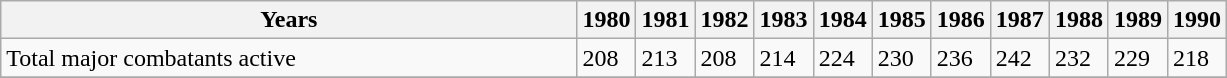<table class="wikitable">
<tr>
<th style="width:47%;">Years</th>
<th>1980</th>
<th>1981</th>
<th>1982</th>
<th>1983</th>
<th>1984</th>
<th>1985</th>
<th>1986</th>
<th>1987</th>
<th>1988</th>
<th>1989</th>
<th>1990</th>
</tr>
<tr valign="top">
<td>Total major combatants active</td>
<td>208</td>
<td>213</td>
<td>208</td>
<td>214</td>
<td>224</td>
<td>230</td>
<td>236</td>
<td>242</td>
<td>232</td>
<td>229</td>
<td>218</td>
</tr>
<tr>
</tr>
</table>
